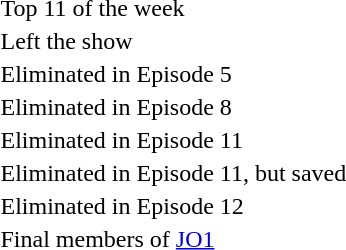<table class="toccolours">
<tr>
<td></td>
<td>Top 11 of the week</td>
</tr>
<tr>
<td></td>
<td>Left the show</td>
</tr>
<tr>
<td></td>
<td>Eliminated in Episode 5</td>
</tr>
<tr>
<td></td>
<td>Eliminated in Episode 8</td>
</tr>
<tr>
<td></td>
<td>Eliminated in Episode 11</td>
</tr>
<tr>
<td></td>
<td>Eliminated in Episode 11, but saved</td>
</tr>
<tr>
<td></td>
<td>Eliminated in Episode 12</td>
</tr>
<tr>
<td></td>
<td>Final members of <a href='#'>JO1</a></td>
</tr>
</table>
